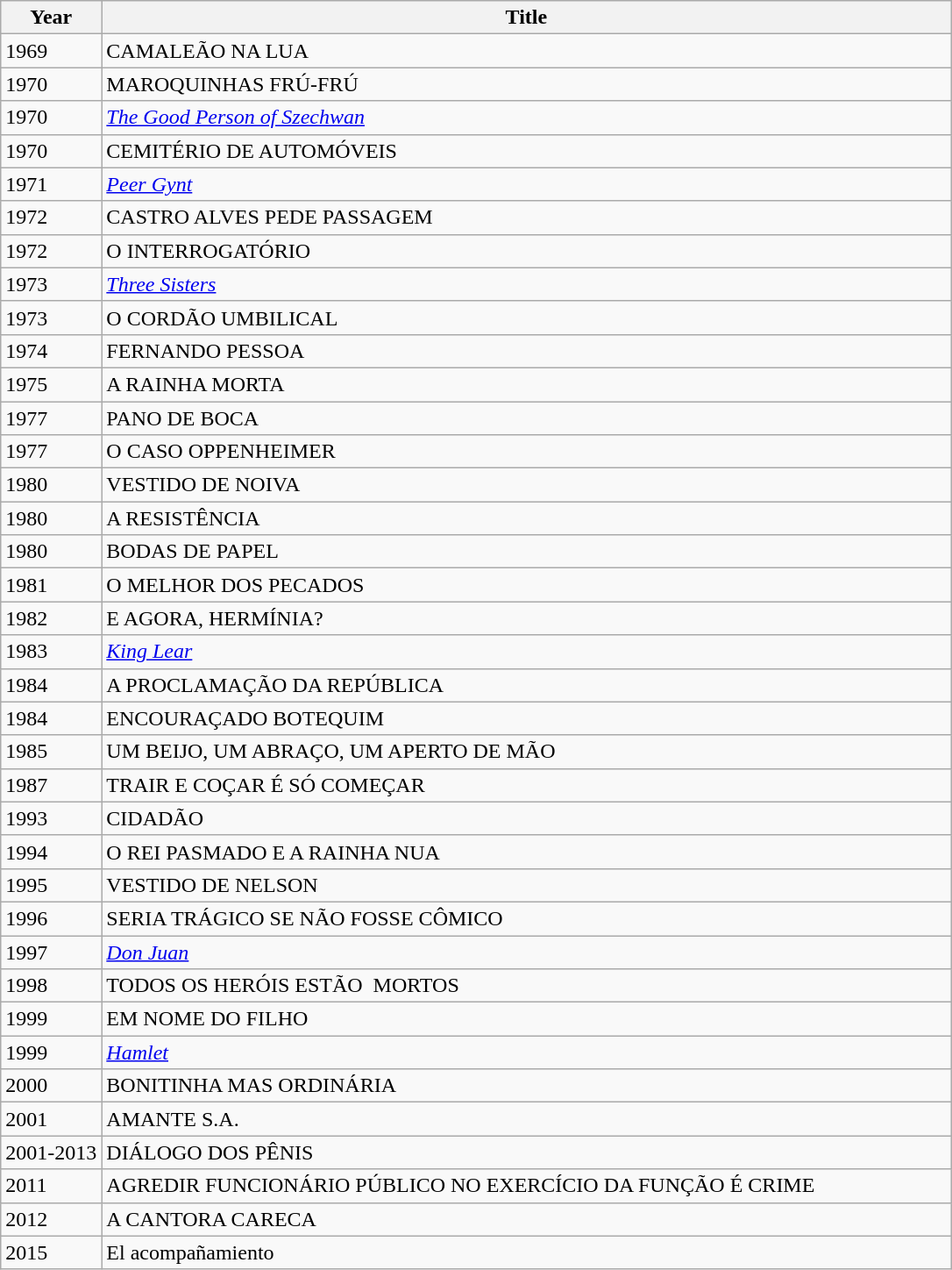<table class="wikitable">
<tr>
<th>Year</th>
<th>Title</th>
</tr>
<tr>
<td>1969</td>
<td>CAMALEÃO NA LUA</td>
</tr>
<tr>
<td>1970</td>
<td>MAROQUINHAS FRÚ-FRÚ</td>
</tr>
<tr>
<td>1970</td>
<td><em><a href='#'>The Good Person of Szechwan</a></em></td>
</tr>
<tr>
<td>1970</td>
<td>CEMITÉRIO DE AUTOMÓVEIS</td>
</tr>
<tr>
<td>1971</td>
<td><em><a href='#'>Peer Gynt</a></em></td>
</tr>
<tr>
<td>1972</td>
<td>CASTRO ALVES PEDE PASSAGEM</td>
</tr>
<tr>
<td>1972</td>
<td>O INTERROGATÓRIO</td>
</tr>
<tr>
<td>1973</td>
<td><a href='#'><em>Three Sisters</em></a></td>
</tr>
<tr>
<td>1973</td>
<td>O CORDÃO UMBILICAL</td>
</tr>
<tr>
<td>1974</td>
<td>FERNANDO PESSOA</td>
</tr>
<tr>
<td>1975</td>
<td>A RAINHA MORTA</td>
</tr>
<tr>
<td>1977</td>
<td>PANO DE BOCA</td>
</tr>
<tr>
<td>1977</td>
<td>O CASO OPPENHEIMER                        </td>
</tr>
<tr>
<td>1980</td>
<td>VESTIDO DE NOIVA             </td>
</tr>
<tr>
<td>1980</td>
<td>A RESISTÊNCIA</td>
</tr>
<tr>
<td>1980</td>
<td>BODAS DE PAPEL</td>
</tr>
<tr>
<td>1981</td>
<td>O MELHOR DOS PECADOS</td>
</tr>
<tr>
<td>1982</td>
<td>E AGORA, HERMÍNIA?</td>
</tr>
<tr>
<td>1983</td>
<td><em><a href='#'>King Lear</a></em></td>
</tr>
<tr>
<td>1984</td>
<td>A PROCLAMAÇÃO DA REPÚBLICA</td>
</tr>
<tr>
<td>1984</td>
<td>ENCOURAÇADO BOTEQUIM</td>
</tr>
<tr>
<td>1985</td>
<td>UM BEIJO, UM ABRAÇO, UM APERTO DE MÃO</td>
</tr>
<tr>
<td>1987</td>
<td>TRAIR E COÇAR É SÓ COMEÇAR</td>
</tr>
<tr>
<td>1993</td>
<td>CIDADÃO</td>
</tr>
<tr>
<td>1994</td>
<td>O REI PASMADO E A RAINHA NUA</td>
</tr>
<tr>
<td>1995</td>
<td>VESTIDO DE NELSON                     </td>
</tr>
<tr>
<td>1996</td>
<td>SERIA TRÁGICO SE NÃO FOSSE CÔMICO</td>
</tr>
<tr>
<td>1997</td>
<td><em><a href='#'>Don Juan</a></em>                         </td>
</tr>
<tr>
<td>1998</td>
<td>TODOS OS HERÓIS ESTÃO  MORTOS</td>
</tr>
<tr>
<td>1999</td>
<td>EM NOME DO FILHO                          </td>
</tr>
<tr>
<td>1999</td>
<td><em><a href='#'>Hamlet</a></em></td>
</tr>
<tr>
<td>2000</td>
<td>BONITINHA MAS ORDINÁRIA                </td>
</tr>
<tr>
<td>2001</td>
<td>AMANTE S.A.</td>
</tr>
<tr>
<td>2001-2013</td>
<td>DIÁLOGO DOS PÊNIS                                                                   </td>
</tr>
<tr>
<td>2011</td>
<td>AGREDIR FUNCIONÁRIO PÚBLICO NO EXERCÍCIO DA FUNÇÃO É CRIME                            </td>
</tr>
<tr>
<td>2012</td>
<td>A CANTORA CARECA                          </td>
</tr>
<tr>
<td>2015</td>
<td>El acompañamiento</td>
</tr>
</table>
